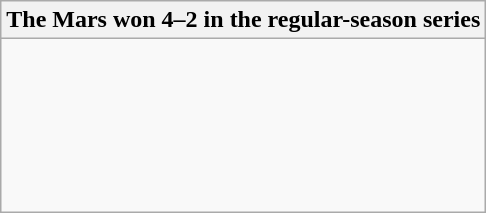<table class="wikitable collapsible collapsed">
<tr>
<th>The Mars won 4–2 in the regular-season series</th>
</tr>
<tr>
<td><br><br><br><br><br><br></td>
</tr>
</table>
